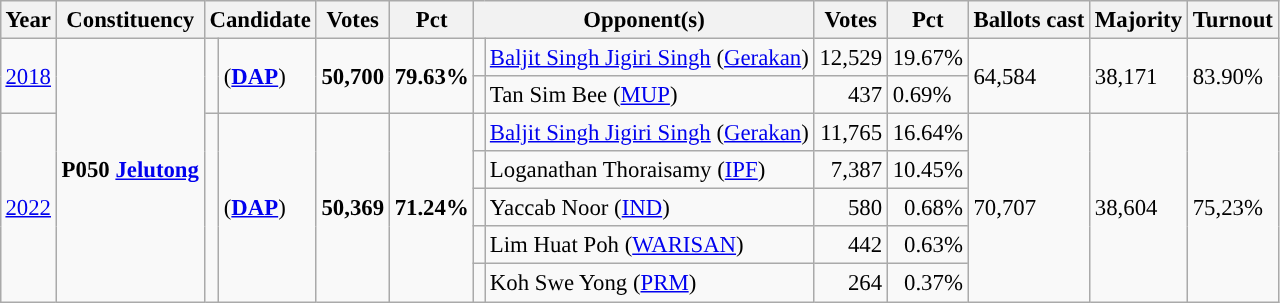<table class="wikitable" style="margin:0.5em ; font-size:95%">
<tr>
<th>Year</th>
<th>Constituency</th>
<th colspan=2>Candidate</th>
<th>Votes</th>
<th>Pct</th>
<th colspan=2>Opponent(s)</th>
<th>Votes</th>
<th>Pct</th>
<th>Ballots cast</th>
<th>Majority</th>
<th>Turnout</th>
</tr>
<tr>
<td rowspan=2><a href='#'>2018</a></td>
<td rowspan=7><strong>P050 <a href='#'>Jelutong</a></strong></td>
<td rowspan=2 ></td>
<td rowspan=2> (<a href='#'><strong>DAP</strong></a>)</td>
<td rowspan=2 align="right"><strong>50,700</strong></td>
<td rowspan=2><strong>79.63%</strong></td>
<td></td>
<td><a href='#'>Baljit Singh Jigiri Singh</a> (<a href='#'>Gerakan</a>)</td>
<td align="right">12,529</td>
<td>19.67%</td>
<td rowspan=2>64,584</td>
<td rowspan=2>38,171</td>
<td rowspan=2>83.90%</td>
</tr>
<tr>
<td style="background-color: "></td>
<td>Tan Sim Bee (<a href='#'>MUP</a>)</td>
<td align="right">437</td>
<td>0.69%</td>
</tr>
<tr>
<td rowspan="5"><a href='#'>2022</a></td>
<td rowspan="5" ></td>
<td rowspan="5"> (<a href='#'><strong>DAP</strong></a>)</td>
<td rowspan="5" align="right"><strong>50,369</strong></td>
<td rowspan="5"><strong>71.24%</strong></td>
<td bgcolor=></td>
<td><a href='#'>Baljit Singh Jigiri Singh</a> (<a href='#'>Gerakan</a>)</td>
<td align="right">11,765</td>
<td>16.64%</td>
<td rowspan="5">70,707</td>
<td rowspan="5">38,604</td>
<td rowspan="5">75,23%</td>
</tr>
<tr>
<td></td>
<td>Loganathan Thoraisamy (<a href='#'>IPF</a>)</td>
<td align="right">7,387</td>
<td>10.45%</td>
</tr>
<tr>
<td></td>
<td>Yaccab Noor (<a href='#'>IND</a>)</td>
<td align="right">580</td>
<td align="right">0.68%</td>
</tr>
<tr>
<td></td>
<td>Lim Huat Poh (<a href='#'>WARISAN</a>)</td>
<td align="right">442</td>
<td align="right">0.63%</td>
</tr>
<tr>
<td bgcolor=></td>
<td>Koh Swe Yong (<a href='#'>PRM</a>)</td>
<td align="right">264</td>
<td align="right">0.37%</td>
</tr>
</table>
